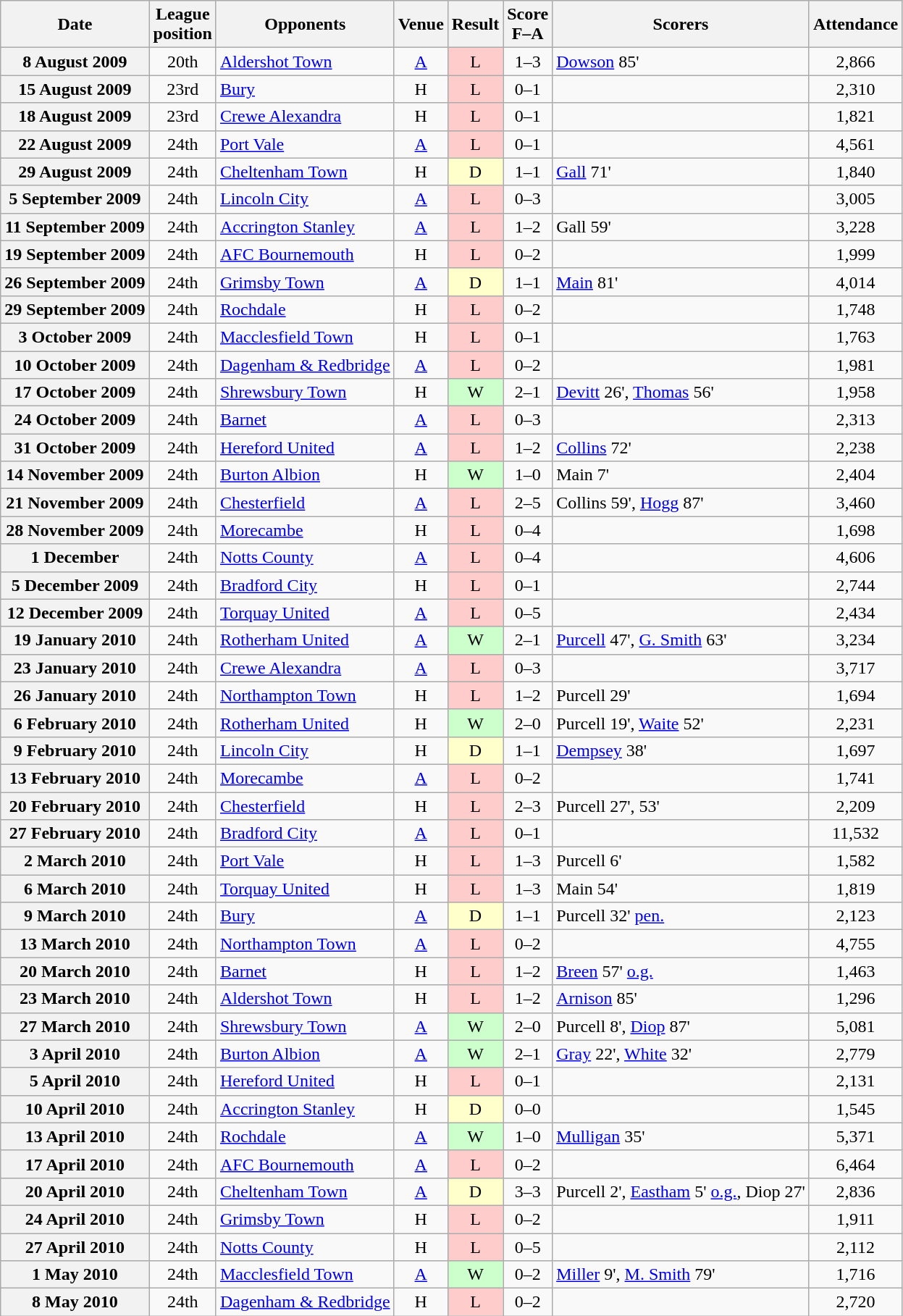<table class="wikitable plainrowheaders" style=text-align:center>
<tr>
<th scope=col>Date</th>
<th scope=col>League<br>position</th>
<th scope=col>Opponents</th>
<th scope=col>Venue</th>
<th scope=col>Result</th>
<th scope=col>Score<br>F–A</th>
<th scope=col>Scorers</th>
<th scope=col>Attendance</th>
</tr>
<tr>
<th scope=row>8 August 2009</th>
<td>20th</td>
<td style=text-align:left><a href='#'>Aldershot Town</a></td>
<td><a href='#'>A</a></td>
<td style=background:#fcc>L</td>
<td>1–3</td>
<td style=text-align:left><a href='#'>Dowson</a> 85'</td>
<td>2,866</td>
</tr>
<tr>
<th scope=row>15 August 2009</th>
<td>23rd</td>
<td style=text-align:left><a href='#'>Bury</a></td>
<td>H</td>
<td style=background:#fcc>L</td>
<td>0–1</td>
<td></td>
<td>2,310</td>
</tr>
<tr>
<th scope=row>18 August 2009</th>
<td>23rd</td>
<td style=text-align:left><a href='#'>Crewe Alexandra</a></td>
<td>H</td>
<td style=background:#fcc>L</td>
<td>0–1</td>
<td></td>
<td>1,821</td>
</tr>
<tr>
<th scope=row>22 August 2009</th>
<td>24th</td>
<td style=text-align:left><a href='#'>Port Vale</a></td>
<td><a href='#'>A</a></td>
<td style=background:#fcc>L</td>
<td>0–1</td>
<td></td>
<td>4,561</td>
</tr>
<tr>
<th scope=row>29 August 2009</th>
<td>24th</td>
<td style=text-align:left><a href='#'>Cheltenham Town</a></td>
<td>H</td>
<td style=background:#ffc>D</td>
<td>1–1</td>
<td style=text-align:left><a href='#'>Gall</a> 71'</td>
<td>1,840</td>
</tr>
<tr>
<th scope=row>5 September 2009</th>
<td>24th</td>
<td style=text-align:left><a href='#'>Lincoln City</a></td>
<td><a href='#'>A</a></td>
<td style=background:#fcc>L</td>
<td>0–3</td>
<td></td>
<td>3,005</td>
</tr>
<tr>
<th scope=row>11 September 2009</th>
<td>24th</td>
<td style=text-align:left><a href='#'>Accrington Stanley</a></td>
<td><a href='#'>A</a></td>
<td style=background:#fcc>L</td>
<td>1–2</td>
<td style=text-align:left>Gall 59'</td>
<td>3,228</td>
</tr>
<tr>
<th scope=row>19 September 2009</th>
<td>24th</td>
<td style=text-align:left><a href='#'>AFC Bournemouth</a></td>
<td>H</td>
<td style=background:#fcc>L</td>
<td>0–2</td>
<td></td>
<td>1,999</td>
</tr>
<tr>
<th scope=row>26 September 2009</th>
<td>24th</td>
<td style=text-align:left><a href='#'>Grimsby Town</a></td>
<td><a href='#'>A</a></td>
<td style=background:#ffc>D</td>
<td>1–1</td>
<td style=text-align:left><a href='#'>Main</a> 81'</td>
<td>4,014</td>
</tr>
<tr>
<th scope=row>29 September 2009</th>
<td>24th</td>
<td style=text-align:left><a href='#'>Rochdale</a></td>
<td>H</td>
<td style=background:#fcc>L</td>
<td>0–2</td>
<td></td>
<td>1,748</td>
</tr>
<tr>
<th scope=row>3 October 2009</th>
<td>24th</td>
<td style=text-align:left><a href='#'>Macclesfield Town</a></td>
<td>H</td>
<td style=background:#fcc>L</td>
<td>0–1</td>
<td></td>
<td>1,763</td>
</tr>
<tr>
<th scope=row>10 October 2009</th>
<td>24th</td>
<td style=text-align:left><a href='#'>Dagenham & Redbridge</a></td>
<td><a href='#'>A</a></td>
<td style=background:#fcc>L</td>
<td>0–2</td>
<td></td>
<td>1,981</td>
</tr>
<tr>
<th scope=row>17 October 2009</th>
<td>24th</td>
<td style=text-align:left><a href='#'>Shrewsbury Town</a></td>
<td>H</td>
<td style=background:#cfc>W</td>
<td>2–1</td>
<td style=text-align:left><a href='#'>Devitt</a> 26', <a href='#'>Thomas</a> 56'</td>
<td>1,958</td>
</tr>
<tr>
<th scope=row>24 October 2009</th>
<td>24th</td>
<td style=text-align:left><a href='#'>Barnet</a></td>
<td><a href='#'>A</a></td>
<td style=background:#fcc>L</td>
<td>0–3</td>
<td></td>
<td>2,313</td>
</tr>
<tr>
<th scope=row>31 October 2009</th>
<td>24th</td>
<td style=text-align:left><a href='#'>Hereford United</a></td>
<td><a href='#'>A</a></td>
<td style=background:#fcc>L</td>
<td>1–2</td>
<td style=text-align:left><a href='#'>Collins</a> 72'</td>
<td>2,238</td>
</tr>
<tr>
<th scope=row>14 November 2009</th>
<td>24th</td>
<td style=text-align:left><a href='#'>Burton Albion</a></td>
<td>H</td>
<td style=background:#cfc>W</td>
<td>1–0</td>
<td style=text-align:left>Main 7'</td>
<td>2,404</td>
</tr>
<tr>
<th scope=row>21 November 2009</th>
<td>24th</td>
<td style=text-align:left><a href='#'>Chesterfield</a></td>
<td><a href='#'>A</a></td>
<td style=background:#fcc>L</td>
<td>2–5</td>
<td style=text-align:left>Collins 59', <a href='#'>Hogg</a> 87'</td>
<td>3,460</td>
</tr>
<tr>
<th scope=row>28 November 2009</th>
<td>24th</td>
<td style=text-align:left><a href='#'>Morecambe</a></td>
<td>H</td>
<td style=background:#fcc>L</td>
<td>0–4</td>
<td></td>
<td>1,698</td>
</tr>
<tr>
<th scope=row>1 December</th>
<td>24th</td>
<td style=text-align:left><a href='#'>Notts County</a></td>
<td><a href='#'>A</a></td>
<td style=background:#fcc>L</td>
<td>0–4</td>
<td></td>
<td>4,606</td>
</tr>
<tr>
<th scope=row>5 December 2009</th>
<td>24th</td>
<td style=text-align:left><a href='#'>Bradford City</a></td>
<td>H</td>
<td style=background:#fcc>L</td>
<td>0–1</td>
<td></td>
<td>2,744</td>
</tr>
<tr>
<th scope=row>12 December 2009</th>
<td>24th</td>
<td style=text-align:left><a href='#'>Torquay United</a></td>
<td><a href='#'>A</a></td>
<td style=background:#fcc>L</td>
<td>0–5</td>
<td></td>
<td>2,434</td>
</tr>
<tr>
<th scope=row>19 January 2010</th>
<td>24th</td>
<td style=text-align:left><a href='#'>Rotherham United</a></td>
<td><a href='#'>A</a></td>
<td style=background:#cfc>W</td>
<td>2–1</td>
<td style=text-align:left><a href='#'>Purcell</a> 47', <a href='#'>G. Smith</a> 63'</td>
<td>3,234</td>
</tr>
<tr>
<th scope=row>23 January 2010</th>
<td>24th</td>
<td style=text-align:left><a href='#'>Crewe Alexandra</a></td>
<td><a href='#'>A</a></td>
<td style=background:#fcc>L</td>
<td>0–3</td>
<td></td>
<td>3,717</td>
</tr>
<tr>
<th scope=row>26 January 2010</th>
<td>24th</td>
<td style=text-align:left><a href='#'>Northampton Town</a></td>
<td>H</td>
<td style=background:#fcc>L</td>
<td>1–2</td>
<td style=text-align:left>Purcell 29'</td>
<td>1,694</td>
</tr>
<tr>
<th scope=row>6 February 2010</th>
<td>24th</td>
<td style=text-align:left><a href='#'>Rotherham United</a></td>
<td>H</td>
<td style=background:#cfc>W</td>
<td>2–0</td>
<td style=text-align:left>Purcell 19', <a href='#'>Waite</a> 52'</td>
<td>2,231</td>
</tr>
<tr>
<th scope=row>9 February 2010</th>
<td>24th</td>
<td style=text-align:left><a href='#'>Lincoln City</a></td>
<td>H</td>
<td style=background:#ffc>D</td>
<td>1–1</td>
<td style=text-align:left><a href='#'>Dempsey</a> 38'</td>
<td>1,697</td>
</tr>
<tr>
<th scope=row>13 February 2010</th>
<td>24th</td>
<td style=text-align:left><a href='#'>Morecambe</a></td>
<td><a href='#'>A</a></td>
<td style=background:#fcc>L</td>
<td>0–2</td>
<td></td>
<td>1,741</td>
</tr>
<tr>
<th scope=row>20 February 2010</th>
<td>24th</td>
<td style=text-align:left><a href='#'>Chesterfield</a></td>
<td>H</td>
<td style=background:#fcc>L</td>
<td>2–3</td>
<td style=text-align:left>Purcell 27', 53'</td>
<td>2,209</td>
</tr>
<tr>
<th scope=row>27 February 2010</th>
<td>24th</td>
<td style=text-align:left><a href='#'>Bradford City</a></td>
<td><a href='#'>A</a></td>
<td style=background:#fcc>L</td>
<td>0–1</td>
<td></td>
<td>11,532</td>
</tr>
<tr>
<th scope=row>2 March 2010</th>
<td>24th</td>
<td style=text-align:left><a href='#'>Port Vale</a></td>
<td>H</td>
<td style=background:#fcc>L</td>
<td>1–3</td>
<td style=text-align:left>Purcell 6'</td>
<td>1,582</td>
</tr>
<tr>
<th scope=row>6 March 2010</th>
<td>24th</td>
<td style=text-align:left><a href='#'>Torquay United</a></td>
<td>H</td>
<td style=background:#fcc>L</td>
<td>1–3</td>
<td style=text-align:left>Main 54'</td>
<td>1,819</td>
</tr>
<tr>
<th scope=row>9 March 2010</th>
<td>24th</td>
<td style=text-align:left><a href='#'>Bury</a></td>
<td><a href='#'>A</a></td>
<td style=background:#ffc>D</td>
<td>1–1</td>
<td style=text-align:left>Purcell 32' <a href='#'>pen.</a></td>
<td>2,123</td>
</tr>
<tr>
<th scope=row>13 March 2010</th>
<td>24th</td>
<td style=text-align:left><a href='#'>Northampton Town</a></td>
<td><a href='#'>A</a></td>
<td style=background:#fcc>L</td>
<td>0–2</td>
<td></td>
<td>4,755</td>
</tr>
<tr>
<th scope=row>20 March 2010</th>
<td>24th</td>
<td style=text-align:left><a href='#'>Barnet</a></td>
<td>H</td>
<td style=background:#fcc>L</td>
<td>1–2</td>
<td style=text-align:left><a href='#'>Breen</a> 57' <a href='#'>o.g.</a></td>
<td>1,463</td>
</tr>
<tr>
<th scope=row>23 March 2010</th>
<td>24th</td>
<td style=text-align:left><a href='#'>Aldershot Town</a></td>
<td>H</td>
<td style=background:#fcc>L</td>
<td>1–2</td>
<td style=text-align:left><a href='#'>Arnison</a> 85'</td>
<td>1,296</td>
</tr>
<tr>
<th scope=row>27 March 2010</th>
<td>24th</td>
<td style=text-align:left><a href='#'>Shrewsbury Town</a></td>
<td><a href='#'>A</a></td>
<td style=background:#cfc>W</td>
<td>2–0</td>
<td style=text-align:left>Purcell 8', <a href='#'>Diop</a> 87'</td>
<td>5,081</td>
</tr>
<tr>
<th scope=row>3 April 2010</th>
<td>24th</td>
<td style=text-align:left><a href='#'>Burton Albion</a></td>
<td><a href='#'>A</a></td>
<td style=background:#cfc>W</td>
<td>2–1</td>
<td style=text-align:left><a href='#'>Gray</a> 22', <a href='#'>White</a> 32'</td>
<td>2,779</td>
</tr>
<tr>
<th scope=row>5 April 2010</th>
<td>24th</td>
<td style=text-align:left><a href='#'>Hereford United</a></td>
<td>H</td>
<td style=background:#fcc>L</td>
<td>0–1</td>
<td></td>
<td>2,131</td>
</tr>
<tr>
<th scope=row>10 April 2010</th>
<td>24th</td>
<td style=text-align:left><a href='#'>Accrington Stanley</a></td>
<td>H</td>
<td style=background:#ffc>D</td>
<td>0–0</td>
<td></td>
<td>1,545</td>
</tr>
<tr>
<th scope=row>13 April 2010</th>
<td>24th</td>
<td style=text-align:left><a href='#'>Rochdale</a></td>
<td><a href='#'>A</a></td>
<td style=background:#cfc>W</td>
<td>1–0</td>
<td style=text-align:left><a href='#'>Mulligan</a> 35'</td>
<td>5,371</td>
</tr>
<tr>
<th scope=row>17 April 2010</th>
<td>24th</td>
<td style=text-align:left><a href='#'>AFC Bournemouth</a></td>
<td><a href='#'>A</a></td>
<td style=background:#fcc>L</td>
<td>0–2</td>
<td></td>
<td>6,464</td>
</tr>
<tr>
<th scope=row>20 April 2010</th>
<td>24th</td>
<td style=text-align:left><a href='#'>Cheltenham Town</a></td>
<td><a href='#'>A</a></td>
<td style=background:#ffc>D</td>
<td>3–3</td>
<td style=text-align:left>Purcell 2', <a href='#'>Eastham</a> 5' <a href='#'>o.g.</a>, Diop 27'</td>
<td>2,836</td>
</tr>
<tr>
<th scope=row>24 April 2010</th>
<td>24th</td>
<td style=text-align:left><a href='#'>Grimsby Town</a></td>
<td>H</td>
<td style=background:#fcc>L</td>
<td>0–2</td>
<td></td>
<td>1,911</td>
</tr>
<tr>
<th scope=row>27 April 2010</th>
<td>24th</td>
<td style=text-align:left><a href='#'>Notts County</a></td>
<td>H</td>
<td style=background:#fcc>L</td>
<td>0–5</td>
<td></td>
<td>2,112</td>
</tr>
<tr>
<th scope=row>1 May 2010</th>
<td>24th</td>
<td style=text-align:left><a href='#'>Macclesfield Town</a></td>
<td><a href='#'>A</a></td>
<td style=background:#cfc>W</td>
<td>0–2</td>
<td style=text-align:left><a href='#'>Miller</a> 9', <a href='#'>M. Smith</a> 79'</td>
<td>1,716</td>
</tr>
<tr>
<th scope=row>8 May 2010</th>
<td>24th</td>
<td style=text-align:left><a href='#'>Dagenham & Redbridge</a></td>
<td>H</td>
<td style=background:#fcc>L</td>
<td>0–2</td>
<td></td>
<td>2,720</td>
</tr>
</table>
